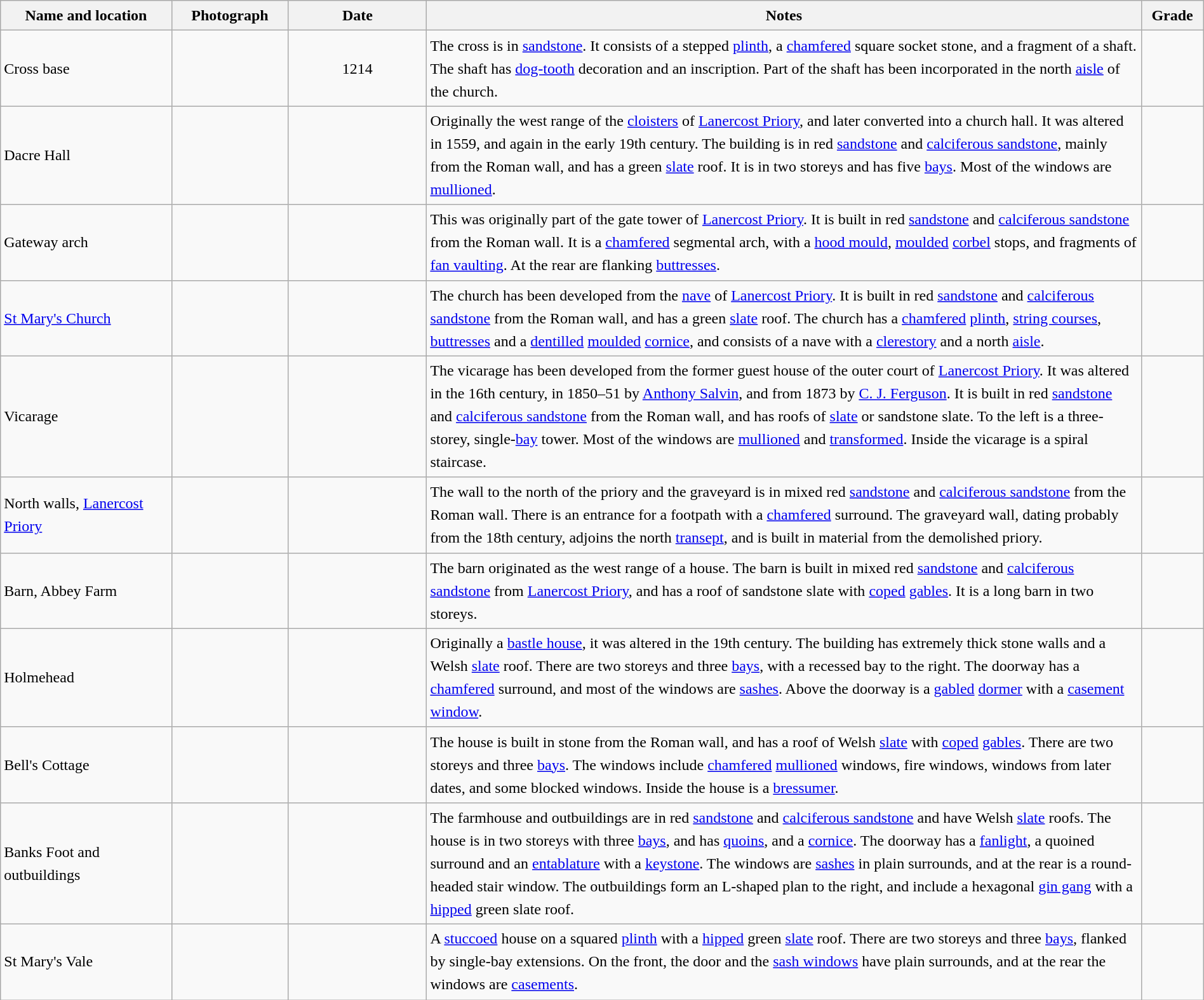<table class="wikitable sortable plainrowheaders" style="width:100%; border:0; text-align:left; line-height:150%;">
<tr>
<th scope="col"  style="width:150px">Name and location</th>
<th scope="col"  style="width:100px" class="unsortable">Photograph</th>
<th scope="col"  style="width:120px">Date</th>
<th scope="col"  style="width:650px" class="unsortable">Notes</th>
<th scope="col"  style="width:50px">Grade</th>
</tr>
<tr>
<td>Cross base<br><small></small></td>
<td></td>
<td align="center">1214</td>
<td>The cross is in <a href='#'>sandstone</a>.  It consists of a stepped <a href='#'>plinth</a>, a <a href='#'>chamfered</a> square socket stone, and a fragment of a shaft.  The shaft has <a href='#'>dog-tooth</a> decoration and an inscription.  Part of the shaft has been incorporated in the north <a href='#'>aisle</a> of the church.</td>
<td align="center" ></td>
</tr>
<tr>
<td>Dacre Hall<br><small></small></td>
<td></td>
<td align="center"></td>
<td>Originally the west range of the <a href='#'>cloisters</a> of <a href='#'>Lanercost Priory</a>, and later converted into a church hall.  It was altered in 1559, and again in the early 19th century.  The building is in red <a href='#'>sandstone</a> and <a href='#'>calciferous sandstone</a>, mainly from the Roman wall, and has a green <a href='#'>slate</a> roof.  It is in two storeys and has five <a href='#'>bays</a>.  Most of the windows are <a href='#'>mullioned</a>.</td>
<td align="center" ></td>
</tr>
<tr>
<td>Gateway arch<br><small></small></td>
<td></td>
<td align="center"></td>
<td>This was originally part of the gate tower of <a href='#'>Lanercost Priory</a>.  It is built in red <a href='#'>sandstone</a> and <a href='#'>calciferous sandstone</a> from the Roman wall.  It is a <a href='#'>chamfered</a> segmental arch, with a <a href='#'>hood mould</a>, <a href='#'>moulded</a> <a href='#'>corbel</a> stops, and fragments of <a href='#'>fan vaulting</a>.  At the rear are flanking <a href='#'>buttresses</a>.</td>
<td align="center" ></td>
</tr>
<tr>
<td><a href='#'>St Mary's Church</a><br><small></small></td>
<td></td>
<td align="center"></td>
<td>The church has been developed from the <a href='#'>nave</a> of <a href='#'>Lanercost Priory</a>.  It is built in red <a href='#'>sandstone</a> and <a href='#'>calciferous sandstone</a> from the Roman wall, and has a green <a href='#'>slate</a> roof.  The church has a <a href='#'>chamfered</a> <a href='#'>plinth</a>, <a href='#'>string courses</a>, <a href='#'>buttresses</a> and a <a href='#'>dentilled</a> <a href='#'>moulded</a> <a href='#'>cornice</a>, and consists of a nave with a <a href='#'>clerestory</a> and a north <a href='#'>aisle</a>.</td>
<td align="center" ></td>
</tr>
<tr>
<td>Vicarage<br><small></small></td>
<td></td>
<td align="center"></td>
<td>The vicarage has been developed from the former guest house of the outer court of <a href='#'>Lanercost Priory</a>.  It was altered in the 16th century, in 1850–51 by <a href='#'>Anthony Salvin</a>, and from 1873 by <a href='#'>C. J. Ferguson</a>.  It is built in red <a href='#'>sandstone</a> and <a href='#'>calciferous sandstone</a> from the Roman wall, and has roofs of <a href='#'>slate</a> or sandstone slate.  To the left is a three-storey, single-<a href='#'>bay</a> tower.  Most of the windows are <a href='#'>mullioned</a> and <a href='#'>transformed</a>.  Inside the vicarage is a spiral staircase.</td>
<td align="center" ></td>
</tr>
<tr>
<td>North walls, <a href='#'>Lanercost Priory</a><br><small></small></td>
<td></td>
<td align="center"></td>
<td>The wall to the north of the priory and the graveyard is in mixed red <a href='#'>sandstone</a> and <a href='#'>calciferous sandstone</a> from the Roman wall.  There is an entrance for a footpath with a <a href='#'>chamfered</a> surround.  The graveyard wall, dating probably from the 18th century, adjoins the north <a href='#'>transept</a>, and is built in material from the demolished priory.</td>
<td align="center" ></td>
</tr>
<tr>
<td>Barn, Abbey Farm<br><small></small></td>
<td></td>
<td align="center"></td>
<td>The barn originated as the west range of a house.  The barn is built in mixed red <a href='#'>sandstone</a> and <a href='#'>calciferous sandstone</a> from <a href='#'>Lanercost Priory</a>, and has a roof of sandstone slate with <a href='#'>coped</a> <a href='#'>gables</a>.  It is a long barn in two storeys.</td>
<td align="center" ></td>
</tr>
<tr>
<td>Holmehead<br><small></small></td>
<td></td>
<td align="center"></td>
<td>Originally a <a href='#'>bastle house</a>, it was altered in the 19th century.  The building has extremely thick stone walls and a Welsh <a href='#'>slate</a> roof.  There are two storeys and three <a href='#'>bays</a>, with a recessed bay to the right.  The doorway has a <a href='#'>chamfered</a> surround, and most of the windows are <a href='#'>sashes</a>.  Above the doorway is a <a href='#'>gabled</a> <a href='#'>dormer</a> with a <a href='#'>casement window</a>.</td>
<td align="center" ></td>
</tr>
<tr>
<td>Bell's Cottage<br><small></small></td>
<td></td>
<td align="center"></td>
<td>The house is built in stone from the Roman wall, and has a roof of Welsh <a href='#'>slate</a> with <a href='#'>coped</a> <a href='#'>gables</a>.  There are two storeys and three <a href='#'>bays</a>.  The windows include <a href='#'>chamfered</a> <a href='#'>mullioned</a> windows, fire windows, windows from later dates, and some blocked windows.  Inside the house is a <a href='#'>bressumer</a>.</td>
<td align="center" ></td>
</tr>
<tr>
<td>Banks Foot and outbuildings<br><small></small></td>
<td></td>
<td align="center"></td>
<td>The farmhouse and outbuildings are in red <a href='#'>sandstone</a> and <a href='#'>calciferous sandstone</a> and have Welsh <a href='#'>slate</a> roofs.  The house is in two storeys with three <a href='#'>bays</a>, and has <a href='#'>quoins</a>, and a <a href='#'>cornice</a>.  The doorway has a <a href='#'>fanlight</a>, a quoined surround and an <a href='#'>entablature</a> with a <a href='#'>keystone</a>.  The windows are <a href='#'>sashes</a> in plain surrounds, and at the rear is a round-headed stair window.  The outbuildings form an L-shaped plan to the right, and include a hexagonal <a href='#'>gin gang</a> with a <a href='#'>hipped</a> green slate roof.</td>
<td align="center" ></td>
</tr>
<tr>
<td>St Mary's Vale<br><small></small></td>
<td></td>
<td align="center"></td>
<td>A <a href='#'>stuccoed</a> house on a squared <a href='#'>plinth</a> with a <a href='#'>hipped</a> green <a href='#'>slate</a> roof.  There are two storeys and three <a href='#'>bays</a>, flanked by single-bay extensions.  On the front, the door and the <a href='#'>sash windows</a> have plain surrounds, and at the rear the windows are <a href='#'>casements</a>.</td>
<td align="center" ></td>
</tr>
<tr>
</tr>
</table>
